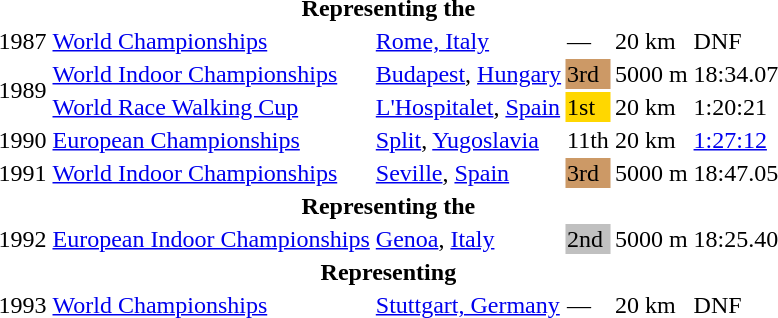<table>
<tr>
<th colspan="6">Representing the </th>
</tr>
<tr>
<td>1987</td>
<td><a href='#'>World Championships</a></td>
<td><a href='#'>Rome, Italy</a></td>
<td>—</td>
<td>20 km</td>
<td>DNF</td>
</tr>
<tr>
<td rowspan=2>1989</td>
<td><a href='#'>World Indoor Championships</a></td>
<td><a href='#'>Budapest</a>, <a href='#'>Hungary</a></td>
<td bgcolor="cc9966">3rd</td>
<td>5000 m</td>
<td>18:34.07</td>
</tr>
<tr>
<td><a href='#'>World Race Walking Cup</a></td>
<td><a href='#'>L'Hospitalet</a>, <a href='#'>Spain</a></td>
<td bgcolor="gold">1st</td>
<td>20 km</td>
<td>1:20:21</td>
</tr>
<tr>
<td>1990</td>
<td><a href='#'>European Championships</a></td>
<td><a href='#'>Split</a>, <a href='#'>Yugoslavia</a></td>
<td>11th</td>
<td>20 km</td>
<td><a href='#'>1:27:12</a></td>
</tr>
<tr>
<td>1991</td>
<td><a href='#'>World Indoor Championships</a></td>
<td><a href='#'>Seville</a>, <a href='#'>Spain</a></td>
<td bgcolor="cc9966">3rd</td>
<td>5000 m</td>
<td>18:47.05</td>
</tr>
<tr>
<th colspan="6">Representing the </th>
</tr>
<tr>
<td>1992</td>
<td><a href='#'>European Indoor Championships</a></td>
<td><a href='#'>Genoa</a>, <a href='#'>Italy</a></td>
<td bgcolor="silver">2nd</td>
<td>5000 m</td>
<td>18:25.40</td>
</tr>
<tr>
<th colspan="6">Representing </th>
</tr>
<tr>
<td>1993</td>
<td><a href='#'>World Championships</a></td>
<td><a href='#'>Stuttgart, Germany</a></td>
<td>—</td>
<td>20 km</td>
<td>DNF</td>
</tr>
</table>
